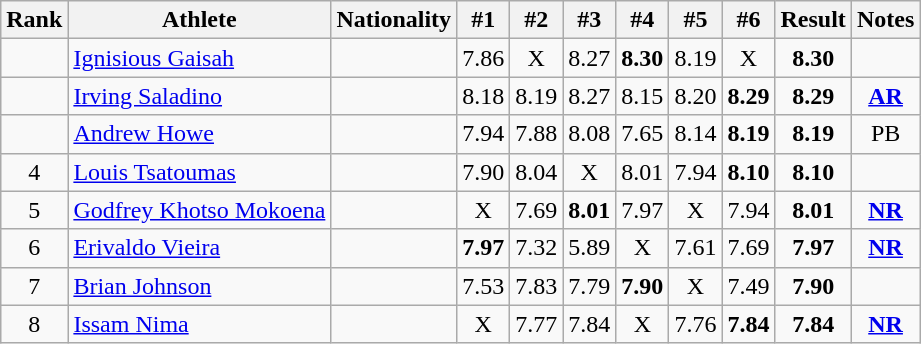<table class="wikitable" style="text-align:center">
<tr>
<th>Rank</th>
<th>Athlete</th>
<th>Nationality</th>
<th>#1</th>
<th>#2</th>
<th>#3</th>
<th>#4</th>
<th>#5</th>
<th>#6</th>
<th>Result</th>
<th>Notes</th>
</tr>
<tr>
<td></td>
<td align=left><a href='#'>Ignisious Gaisah</a></td>
<td align=left></td>
<td>7.86</td>
<td>X</td>
<td>8.27</td>
<td><strong>8.30</strong></td>
<td>8.19</td>
<td>X</td>
<td><strong>8.30</strong></td>
<td></td>
</tr>
<tr>
<td></td>
<td align=left><a href='#'>Irving Saladino</a></td>
<td align=left></td>
<td>8.18</td>
<td>8.19</td>
<td>8.27</td>
<td>8.15</td>
<td>8.20</td>
<td><strong>8.29</strong></td>
<td><strong>8.29</strong></td>
<td><strong><a href='#'>AR</a></strong></td>
</tr>
<tr>
<td></td>
<td align=left><a href='#'>Andrew Howe</a></td>
<td align=left></td>
<td>7.94</td>
<td>7.88</td>
<td>8.08</td>
<td>7.65</td>
<td>8.14</td>
<td><strong>8.19</strong></td>
<td><strong>8.19</strong></td>
<td>PB</td>
</tr>
<tr>
<td>4</td>
<td align=left><a href='#'>Louis Tsatoumas</a></td>
<td align=left></td>
<td>7.90</td>
<td>8.04</td>
<td>X</td>
<td>8.01</td>
<td>7.94</td>
<td><strong>8.10</strong></td>
<td><strong>8.10</strong></td>
<td></td>
</tr>
<tr>
<td>5</td>
<td align=left><a href='#'>Godfrey Khotso Mokoena</a></td>
<td align=left></td>
<td>X</td>
<td>7.69</td>
<td><strong>8.01</strong></td>
<td>7.97</td>
<td>X</td>
<td>7.94</td>
<td><strong>8.01</strong></td>
<td><strong><a href='#'>NR</a></strong></td>
</tr>
<tr>
<td>6</td>
<td align=left><a href='#'>Erivaldo Vieira</a></td>
<td align=left></td>
<td><strong>7.97</strong></td>
<td>7.32</td>
<td>5.89</td>
<td>X</td>
<td>7.61</td>
<td>7.69</td>
<td><strong>7.97</strong></td>
<td><strong><a href='#'>NR</a></strong></td>
</tr>
<tr>
<td>7</td>
<td align=left><a href='#'>Brian Johnson</a></td>
<td align=left></td>
<td>7.53</td>
<td>7.83</td>
<td>7.79</td>
<td><strong>7.90</strong></td>
<td>X</td>
<td>7.49</td>
<td><strong>7.90</strong></td>
<td></td>
</tr>
<tr>
<td>8</td>
<td align=left><a href='#'>Issam Nima</a></td>
<td align=left></td>
<td>X</td>
<td>7.77</td>
<td>7.84</td>
<td>X</td>
<td>7.76</td>
<td><strong>7.84</strong></td>
<td><strong>7.84</strong></td>
<td><strong><a href='#'>NR</a></strong></td>
</tr>
</table>
